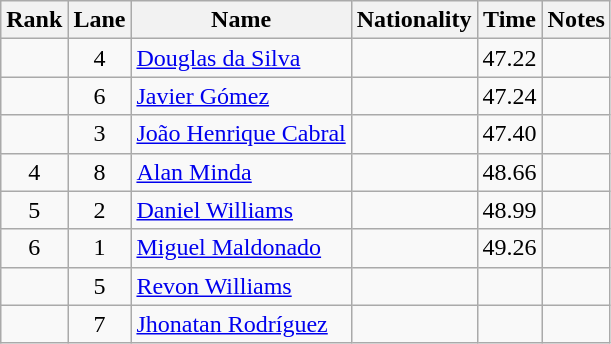<table class="wikitable sortable" style="text-align:center">
<tr>
<th>Rank</th>
<th>Lane</th>
<th>Name</th>
<th>Nationality</th>
<th>Time</th>
<th>Notes</th>
</tr>
<tr>
<td></td>
<td>4</td>
<td align=left><a href='#'>Douglas da Silva</a></td>
<td align=left></td>
<td>47.22</td>
<td></td>
</tr>
<tr>
<td></td>
<td>6</td>
<td align=left><a href='#'>Javier Gómez</a></td>
<td align=left></td>
<td>47.24</td>
<td></td>
</tr>
<tr>
<td></td>
<td>3</td>
<td align=left><a href='#'>João Henrique Cabral</a></td>
<td align=left></td>
<td>47.40</td>
<td></td>
</tr>
<tr>
<td>4</td>
<td>8</td>
<td align=left><a href='#'>Alan Minda</a></td>
<td align=left></td>
<td>48.66</td>
<td></td>
</tr>
<tr>
<td>5</td>
<td>2</td>
<td align=left><a href='#'>Daniel Williams</a></td>
<td align=left></td>
<td>48.99</td>
<td></td>
</tr>
<tr>
<td>6</td>
<td>1</td>
<td align=left><a href='#'>Miguel Maldonado</a></td>
<td align=left></td>
<td>49.26</td>
<td></td>
</tr>
<tr>
<td></td>
<td>5</td>
<td align=left><a href='#'>Revon Williams</a></td>
<td align=left></td>
<td></td>
<td></td>
</tr>
<tr>
<td></td>
<td>7</td>
<td align=left><a href='#'>Jhonatan Rodríguez</a></td>
<td align=left></td>
<td></td>
<td></td>
</tr>
</table>
